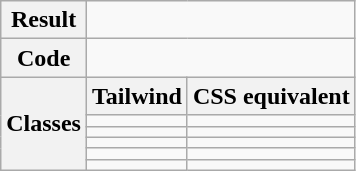<table class="wikitable">
<tr>
<th scope="row">Result</th>
<td colspan="2"></td>
</tr>
<tr>
<th scope="row">Code</th>
<td colspan="2"></td>
</tr>
<tr>
<th rowspan="6" scope="row">Classes</th>
<th>Tailwind</th>
<th>CSS equivalent</th>
</tr>
<tr>
<td></td>
<td></td>
</tr>
<tr>
<td></td>
<td></td>
</tr>
<tr>
<td></td>
<td></td>
</tr>
<tr>
<td></td>
<td></td>
</tr>
<tr>
<td></td>
<td></td>
</tr>
</table>
